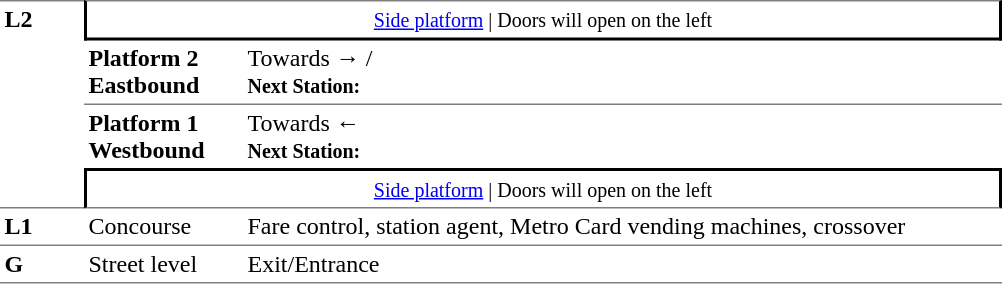<table table border=0 cellspacing=0 cellpadding=3>
<tr>
<td style="border-top:solid 1px grey;border-bottom:solid 1px grey;" width=50 rowspan=4 valign=top><strong>L2</strong></td>
<td style="border-top:solid 1px grey;border-right:solid 2px black;border-left:solid 2px black;border-bottom:solid 2px black;text-align:center;" colspan=2><small><a href='#'>Side platform</a> | Doors will open on the left </small></td>
</tr>
<tr>
<td style="border-bottom:solid 1px grey;" width=100><span><strong>Platform 2</strong><br><strong>Eastbound</strong></span></td>
<td style="border-bottom:solid 1px grey;" width=500>Towards →  / <br><small><strong>Next Station:</strong> </small></td>
</tr>
<tr>
<td><span><strong>Platform 1</strong><br><strong>Westbound</strong></span></td>
<td><span></span>Towards ← <br><small><strong>Next Station:</strong> </small></td>
</tr>
<tr>
<td style="border-top:solid 2px black;border-right:solid 2px black;border-left:solid 2px black;border-bottom:solid 1px grey;" colspan=2  align=center><small><a href='#'>Side platform</a> | Doors will open on the left </small></td>
</tr>
<tr>
<td valign=top><strong>L1</strong></td>
<td valign=top>Concourse</td>
<td valign=top>Fare control, station agent, Metro Card vending machines, crossover</td>
</tr>
<tr>
<td style="border-bottom:solid 1px grey;border-top:solid 1px grey;" width=50 valign=top><strong>G</strong></td>
<td style="border-top:solid 1px grey;border-bottom:solid 1px grey;" width=100 valign=top>Street level</td>
<td style="border-top:solid 1px grey;border-bottom:solid 1px grey;" width=500 valign=top>Exit/Entrance</td>
</tr>
</table>
